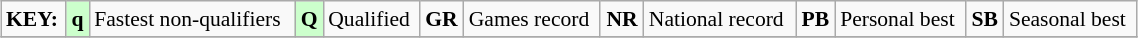<table class="wikitable" style="margin:0.5em auto; font-size:90%;position:relative;" width=60%>
<tr>
<td><strong>KEY:</strong></td>
<td bgcolor=ccffcc align=center><strong>q</strong></td>
<td>Fastest non-qualifiers</td>
<td bgcolor=ccffcc align=center><strong>Q</strong></td>
<td>Qualified</td>
<td align=center><strong>GR</strong></td>
<td>Games record</td>
<td align=center><strong>NR</strong></td>
<td>National record</td>
<td align=center><strong>PB</strong></td>
<td>Personal best</td>
<td align=center><strong>SB</strong></td>
<td>Seasonal best</td>
</tr>
<tr>
</tr>
</table>
